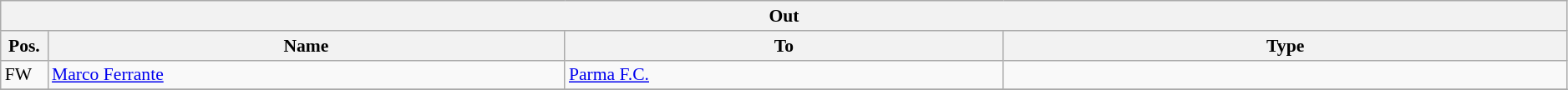<table class="wikitable" style="font-size:90%;width:99%;">
<tr>
<th colspan="4">Out</th>
</tr>
<tr>
<th width=3%>Pos.</th>
<th width=33%>Name</th>
<th width=28%>To</th>
<th width=36%>Type</th>
</tr>
<tr>
<td>FW</td>
<td><a href='#'>Marco Ferrante</a></td>
<td><a href='#'>Parma F.C.</a></td>
<td></td>
</tr>
<tr>
</tr>
</table>
